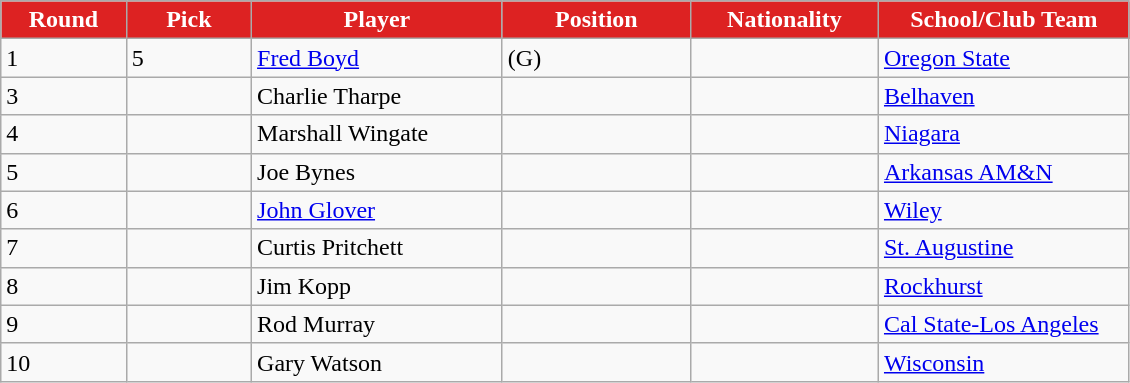<table class="wikitable sortable sortable">
<tr>
<th style="background:#d22; color:#FFFFFF" width="10%">Round</th>
<th style="background:#d22; color:#FFFFFF" width="10%">Pick</th>
<th style="background:#d22; color:#FFFFFF" width="20%">Player</th>
<th style="background:#d22; color:#FFFFFF" width="15%">Position</th>
<th style="background:#d22; color:#FFFFFF" width="15%">Nationality</th>
<th style="background:#d22; color:#FFFFFF" width="20%">School/Club Team</th>
</tr>
<tr>
<td>1</td>
<td>5</td>
<td><a href='#'>Fred Boyd</a></td>
<td>(G)</td>
<td></td>
<td><a href='#'>Oregon State</a></td>
</tr>
<tr>
<td>3</td>
<td></td>
<td>Charlie Tharpe</td>
<td></td>
<td></td>
<td><a href='#'>Belhaven</a></td>
</tr>
<tr>
<td>4</td>
<td></td>
<td>Marshall Wingate</td>
<td></td>
<td></td>
<td><a href='#'>Niagara</a></td>
</tr>
<tr>
<td>5</td>
<td></td>
<td>Joe Bynes</td>
<td></td>
<td></td>
<td><a href='#'>Arkansas AM&N</a></td>
</tr>
<tr>
<td>6</td>
<td></td>
<td><a href='#'>John Glover</a></td>
<td></td>
<td></td>
<td><a href='#'>Wiley</a></td>
</tr>
<tr>
<td>7</td>
<td></td>
<td>Curtis Pritchett</td>
<td></td>
<td></td>
<td><a href='#'>St. Augustine</a></td>
</tr>
<tr>
<td>8</td>
<td></td>
<td>Jim Kopp</td>
<td></td>
<td></td>
<td><a href='#'>Rockhurst</a></td>
</tr>
<tr>
<td>9</td>
<td></td>
<td>Rod Murray</td>
<td></td>
<td></td>
<td><a href='#'>Cal State-Los Angeles</a></td>
</tr>
<tr>
<td>10</td>
<td></td>
<td>Gary Watson</td>
<td></td>
<td></td>
<td><a href='#'>Wisconsin</a></td>
</tr>
</table>
